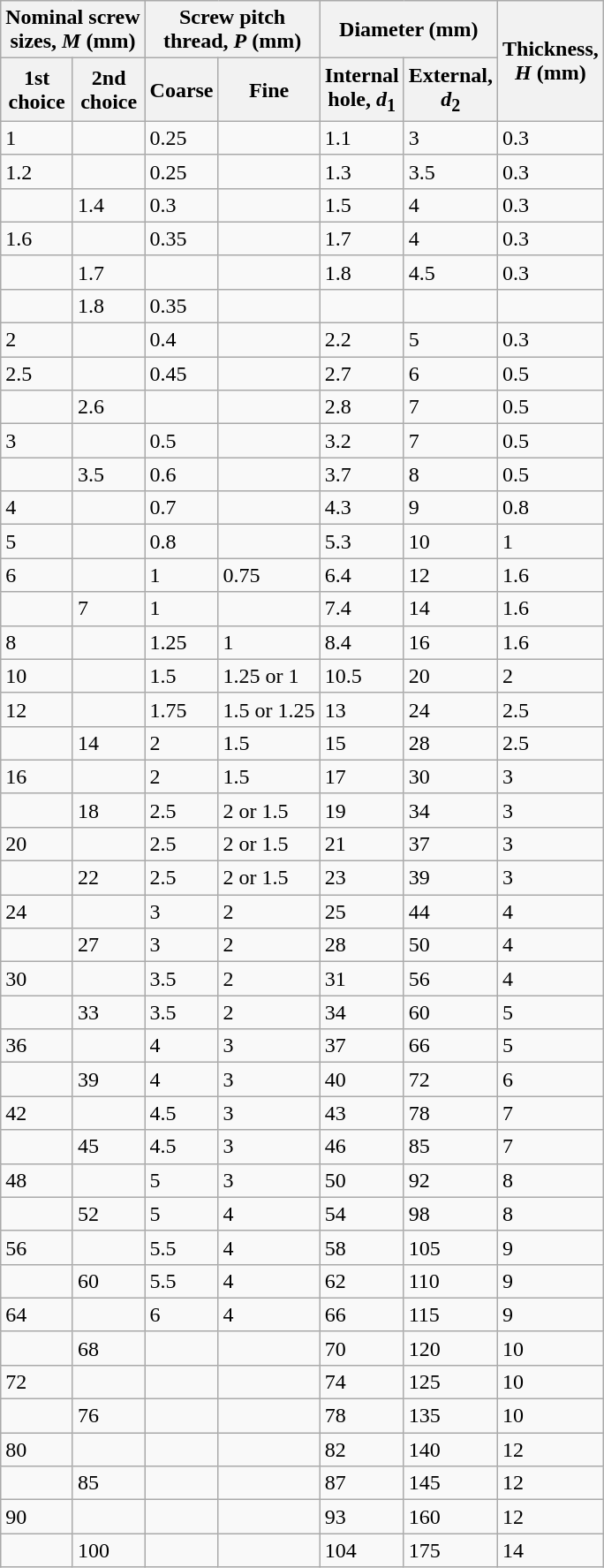<table class=wikitable>
<tr>
<th colspan=2>Nominal screw<br>sizes, <em>M</em> (mm)</th>
<th colspan=2>Screw pitch<br>thread, <em>P</em> (mm)</th>
<th colspan=2>Diameter (mm)</th>
<th rowspan=2>Thickness,<br><em>H</em> (mm)</th>
</tr>
<tr>
<th>1st<br>choice</th>
<th>2nd<br>choice</th>
<th>Coarse</th>
<th>Fine</th>
<th>Internal<br>hole, <em>d</em><sub>1</sub></th>
<th>External,<br><em>d</em><sub>2</sub></th>
</tr>
<tr>
<td>1</td>
<td></td>
<td>0.25</td>
<td></td>
<td>1.1</td>
<td>3</td>
<td>0.3</td>
</tr>
<tr>
<td>1.2</td>
<td></td>
<td>0.25</td>
<td></td>
<td>1.3</td>
<td>3.5</td>
<td>0.3</td>
</tr>
<tr>
<td></td>
<td>1.4</td>
<td>0.3</td>
<td></td>
<td>1.5</td>
<td>4</td>
<td>0.3</td>
</tr>
<tr>
<td>1.6</td>
<td></td>
<td>0.35</td>
<td></td>
<td>1.7</td>
<td>4</td>
<td>0.3</td>
</tr>
<tr>
<td></td>
<td>1.7</td>
<td></td>
<td></td>
<td>1.8</td>
<td>4.5</td>
<td>0.3</td>
</tr>
<tr>
<td></td>
<td>1.8</td>
<td>0.35</td>
<td></td>
<td></td>
<td></td>
<td></td>
</tr>
<tr>
<td>2</td>
<td></td>
<td>0.4</td>
<td></td>
<td>2.2</td>
<td>5</td>
<td>0.3</td>
</tr>
<tr>
<td>2.5</td>
<td></td>
<td>0.45</td>
<td></td>
<td>2.7</td>
<td>6</td>
<td>0.5</td>
</tr>
<tr>
<td></td>
<td>2.6</td>
<td></td>
<td></td>
<td>2.8</td>
<td>7</td>
<td>0.5</td>
</tr>
<tr>
<td>3</td>
<td></td>
<td>0.5</td>
<td></td>
<td>3.2</td>
<td>7</td>
<td>0.5</td>
</tr>
<tr>
<td></td>
<td>3.5</td>
<td>0.6</td>
<td></td>
<td>3.7</td>
<td>8</td>
<td>0.5</td>
</tr>
<tr>
<td>4</td>
<td></td>
<td>0.7</td>
<td></td>
<td>4.3</td>
<td>9</td>
<td>0.8</td>
</tr>
<tr>
<td>5</td>
<td></td>
<td>0.8</td>
<td></td>
<td>5.3</td>
<td>10</td>
<td>1</td>
</tr>
<tr>
<td>6</td>
<td></td>
<td>1</td>
<td>0.75</td>
<td>6.4</td>
<td>12</td>
<td>1.6</td>
</tr>
<tr>
<td></td>
<td>7</td>
<td>1</td>
<td></td>
<td>7.4</td>
<td>14</td>
<td>1.6</td>
</tr>
<tr>
<td>8</td>
<td></td>
<td>1.25</td>
<td>1</td>
<td>8.4</td>
<td>16</td>
<td>1.6</td>
</tr>
<tr>
<td>10</td>
<td></td>
<td>1.5</td>
<td>1.25 or 1</td>
<td>10.5</td>
<td>20</td>
<td>2</td>
</tr>
<tr>
<td>12</td>
<td></td>
<td>1.75</td>
<td>1.5 or 1.25</td>
<td>13</td>
<td>24</td>
<td>2.5</td>
</tr>
<tr>
<td></td>
<td>14</td>
<td>2</td>
<td>1.5</td>
<td>15</td>
<td>28</td>
<td>2.5</td>
</tr>
<tr>
<td>16</td>
<td></td>
<td>2</td>
<td>1.5</td>
<td>17</td>
<td>30</td>
<td>3</td>
</tr>
<tr>
<td></td>
<td>18</td>
<td>2.5</td>
<td>2 or 1.5</td>
<td>19</td>
<td>34</td>
<td>3</td>
</tr>
<tr>
<td>20</td>
<td></td>
<td>2.5</td>
<td>2 or 1.5</td>
<td>21</td>
<td>37</td>
<td>3</td>
</tr>
<tr>
<td></td>
<td>22</td>
<td>2.5</td>
<td>2 or 1.5</td>
<td>23</td>
<td>39</td>
<td>3</td>
</tr>
<tr>
<td>24</td>
<td></td>
<td>3</td>
<td>2</td>
<td>25</td>
<td>44</td>
<td>4</td>
</tr>
<tr>
<td></td>
<td>27</td>
<td>3</td>
<td>2</td>
<td>28</td>
<td>50</td>
<td>4</td>
</tr>
<tr>
<td>30</td>
<td></td>
<td>3.5</td>
<td>2</td>
<td>31</td>
<td>56</td>
<td>4</td>
</tr>
<tr>
<td></td>
<td>33</td>
<td>3.5</td>
<td>2</td>
<td>34</td>
<td>60</td>
<td>5</td>
</tr>
<tr>
<td>36</td>
<td></td>
<td>4</td>
<td>3</td>
<td>37</td>
<td>66</td>
<td>5</td>
</tr>
<tr>
<td></td>
<td>39</td>
<td>4</td>
<td>3</td>
<td>40</td>
<td>72</td>
<td>6</td>
</tr>
<tr>
<td>42</td>
<td></td>
<td>4.5</td>
<td>3</td>
<td>43</td>
<td>78</td>
<td>7</td>
</tr>
<tr>
<td></td>
<td>45</td>
<td>4.5</td>
<td>3</td>
<td>46</td>
<td>85</td>
<td>7</td>
</tr>
<tr>
<td>48</td>
<td></td>
<td>5</td>
<td>3</td>
<td>50</td>
<td>92</td>
<td>8</td>
</tr>
<tr>
<td></td>
<td>52</td>
<td>5</td>
<td>4</td>
<td>54</td>
<td>98</td>
<td>8</td>
</tr>
<tr>
<td>56</td>
<td></td>
<td>5.5</td>
<td>4</td>
<td>58</td>
<td>105</td>
<td>9</td>
</tr>
<tr>
<td></td>
<td>60</td>
<td>5.5</td>
<td>4</td>
<td>62</td>
<td>110</td>
<td>9</td>
</tr>
<tr>
<td>64</td>
<td></td>
<td>6</td>
<td>4</td>
<td>66</td>
<td>115</td>
<td>9</td>
</tr>
<tr>
<td></td>
<td>68</td>
<td></td>
<td></td>
<td>70</td>
<td>120</td>
<td>10</td>
</tr>
<tr>
<td>72</td>
<td></td>
<td></td>
<td></td>
<td>74</td>
<td>125</td>
<td>10</td>
</tr>
<tr>
<td></td>
<td>76</td>
<td></td>
<td></td>
<td>78</td>
<td>135</td>
<td>10</td>
</tr>
<tr>
<td>80</td>
<td></td>
<td></td>
<td></td>
<td>82</td>
<td>140</td>
<td>12</td>
</tr>
<tr>
<td></td>
<td>85</td>
<td></td>
<td></td>
<td>87</td>
<td>145</td>
<td>12</td>
</tr>
<tr>
<td>90</td>
<td></td>
<td></td>
<td></td>
<td>93</td>
<td>160</td>
<td>12</td>
</tr>
<tr>
<td></td>
<td>100</td>
<td></td>
<td></td>
<td>104</td>
<td>175</td>
<td>14</td>
</tr>
</table>
